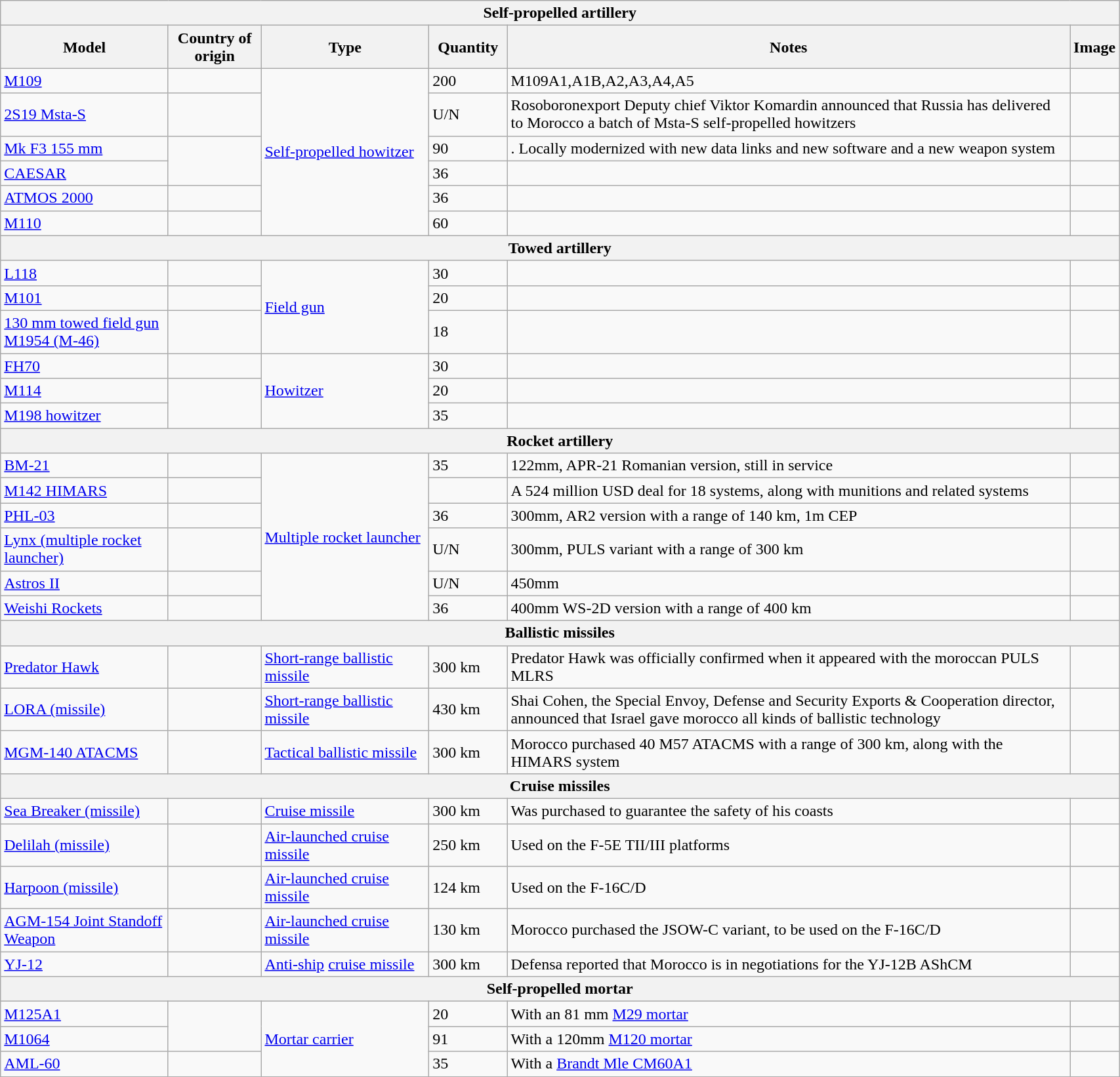<table class="wikitable" width="90%">
<tr>
<th colspan="6" style="align: center;"><strong>Self-propelled artillery</strong></th>
</tr>
<tr>
<th width="15%">Model</th>
<th>Country of origin</th>
<th width="15%">Type</th>
<th width="7%">Quantity</th>
<th>Notes</th>
<th>Image</th>
</tr>
<tr>
<td><a href='#'>M109</a></td>
<td></td>
<td rowspan="6"><a href='#'>Self-propelled howitzer</a></td>
<td>200</td>
<td>M109A1,A1B,A2,A3,A4,A5</td>
<td></td>
</tr>
<tr>
<td><a href='#'>2S19 Msta-S</a></td>
<td></td>
<td>U/N</td>
<td>Rosoboronexport Deputy chief Viktor Komardin announced that Russia has delivered to Morocco a batch of Msta-S self-propelled howitzers<br></td>
<td></td>
</tr>
<tr>
<td><a href='#'>Mk F3 155 mm</a></td>
<td rowspan="2"></td>
<td>90</td>
<td>. Locally modernized with new data links and new software and a new weapon system</td>
<td></td>
</tr>
<tr>
<td><a href='#'>CAESAR</a></td>
<td>36</td>
<td></td>
<td></td>
</tr>
<tr>
<td><a href='#'>ATMOS 2000</a></td>
<td></td>
<td>36</td>
<td></td>
<td></td>
</tr>
<tr>
<td><a href='#'>M110</a></td>
<td></td>
<td>60</td>
<td></td>
<td></td>
</tr>
<tr>
<th colspan="6" style="align: center;"><strong>Towed artillery</strong></th>
</tr>
<tr>
<td><a href='#'>L118</a></td>
<td></td>
<td rowspan="3"><a href='#'>Field gun</a></td>
<td>30</td>
<td></td>
<td></td>
</tr>
<tr>
<td><a href='#'>M101</a></td>
<td></td>
<td>20</td>
<td></td>
<td></td>
</tr>
<tr>
<td><a href='#'>130 mm towed field gun M1954 (M-46)</a></td>
<td></td>
<td>18</td>
<td></td>
<td></td>
</tr>
<tr>
<td><a href='#'>FH70</a></td>
<td></td>
<td rowspan="3"><a href='#'>Howitzer</a></td>
<td>30</td>
<td></td>
<td></td>
</tr>
<tr>
<td><a href='#'>M114</a></td>
<td rowspan="2"></td>
<td>20</td>
<td></td>
<td></td>
</tr>
<tr>
<td><a href='#'>M198 howitzer</a></td>
<td>35</td>
<td></td>
<td></td>
</tr>
<tr>
<th colspan="6" style="align: center;"><strong>Rocket artillery</strong></th>
</tr>
<tr>
<td><a href='#'>BM-21</a></td>
<td></td>
<td rowspan="6"><a href='#'>Multiple rocket launcher</a></td>
<td>35</td>
<td>122mm, APR-21 Romanian version, still in service</td>
<td></td>
</tr>
<tr>
<td><a href='#'>M142 HIMARS</a></td>
<td></td>
<td></td>
<td>A 524 million USD deal for 18 systems, along with munitions and related systems </td>
<td></td>
</tr>
<tr>
<td><a href='#'>PHL-03</a></td>
<td></td>
<td>36</td>
<td>300mm, AR2 version with a range of 140 km, 1m CEP </td>
<td></td>
</tr>
<tr>
<td><a href='#'>Lynx (multiple rocket launcher)</a></td>
<td></td>
<td>U/N</td>
<td>300mm, PULS variant with a range of 300 km <br></td>
<td></td>
</tr>
<tr>
<td><a href='#'>Astros II</a></td>
<td></td>
<td>U/N</td>
<td>450mm<br></td>
<td></td>
</tr>
<tr>
<td><a href='#'>Weishi Rockets</a></td>
<td></td>
<td>36</td>
<td>400mm   WS-2D version with a range of 400 km</td>
<td></td>
</tr>
<tr>
<th colspan="6"><strong>Ballistic missiles</strong></th>
</tr>
<tr>
<td><a href='#'>Predator Hawk</a></td>
<td></td>
<td><a href='#'>Short-range ballistic missile</a></td>
<td>300 km</td>
<td>Predator Hawk was officially confirmed when it appeared with the moroccan PULS MLRS </td>
<td></td>
</tr>
<tr>
<td><a href='#'>LORA (missile)</a></td>
<td></td>
<td><a href='#'>Short-range ballistic missile</a></td>
<td>430 km </td>
<td>Shai Cohen, the Special Envoy, Defense and Security Exports & Cooperation director, announced that Israel gave morocco all kinds of ballistic technology </td>
<td></td>
</tr>
<tr>
<td><a href='#'>MGM-140 ATACMS</a></td>
<td></td>
<td><a href='#'>Tactical ballistic missile</a></td>
<td>300 km</td>
<td>Morocco purchased 40 M57 ATACMS with a range of 300 km, along with the HIMARS system </td>
<td></td>
</tr>
<tr>
<th colspan="6">Cruise missiles</th>
</tr>
<tr>
<td><a href='#'>Sea Breaker (missile)</a></td>
<td></td>
<td><a href='#'>Cruise missile</a></td>
<td>300 km</td>
<td>Was purchased to guarantee the safety of his coasts </td>
<td></td>
</tr>
<tr>
<td><a href='#'>Delilah (missile)</a></td>
<td></td>
<td><a href='#'>Air-launched cruise missile</a></td>
<td>250 km</td>
<td>Used on the F-5E TII/III platforms <br>
</td>
<td></td>
</tr>
<tr>
<td><a href='#'>Harpoon (missile)</a></td>
<td></td>
<td><a href='#'>Air-launched cruise missile</a></td>
<td>124 km</td>
<td>Used on the F-16C/D<br></td>
<td></td>
</tr>
<tr>
<td><a href='#'>AGM-154 Joint Standoff Weapon</a></td>
<td></td>
<td><a href='#'>Air-launched cruise missile</a></td>
<td>130 km</td>
<td>Morocco purchased the JSOW-C variant, to be used on the F-16C/D<br></td>
<td></td>
</tr>
<tr>
<td><a href='#'>YJ-12</a></td>
<td></td>
<td><a href='#'>Anti-ship</a> <a href='#'>cruise missile</a></td>
<td>300 km</td>
<td>Defensa reported that Morocco is in negotiations for the YJ-12B AShCM<br></td>
<td></td>
</tr>
<tr>
<th colspan="6" style="align: center;"><strong>Self-propelled mortar</strong></th>
</tr>
<tr>
<td><a href='#'>M125A1</a></td>
<td rowspan="2"></td>
<td rowspan="3"><a href='#'>Mortar carrier</a></td>
<td>20</td>
<td>With an 81 mm <a href='#'>M29 mortar</a></td>
<td></td>
</tr>
<tr>
<td><a href='#'>M1064</a></td>
<td>91</td>
<td>With a 120mm <a href='#'>M120 mortar</a></td>
<td></td>
</tr>
<tr>
<td><a href='#'>AML-60</a></td>
<td></td>
<td>35</td>
<td>With a <a href='#'>Brandt Mle CM60A1</a></td>
<td></td>
</tr>
</table>
